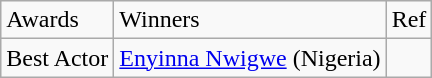<table class="wikitable">
<tr>
<td>Awards</td>
<td>Winners</td>
<td>Ref</td>
</tr>
<tr>
<td>Best Actor</td>
<td><a href='#'>Enyinna Nwigwe</a> (Nigeria)</td>
<td></td>
</tr>
</table>
